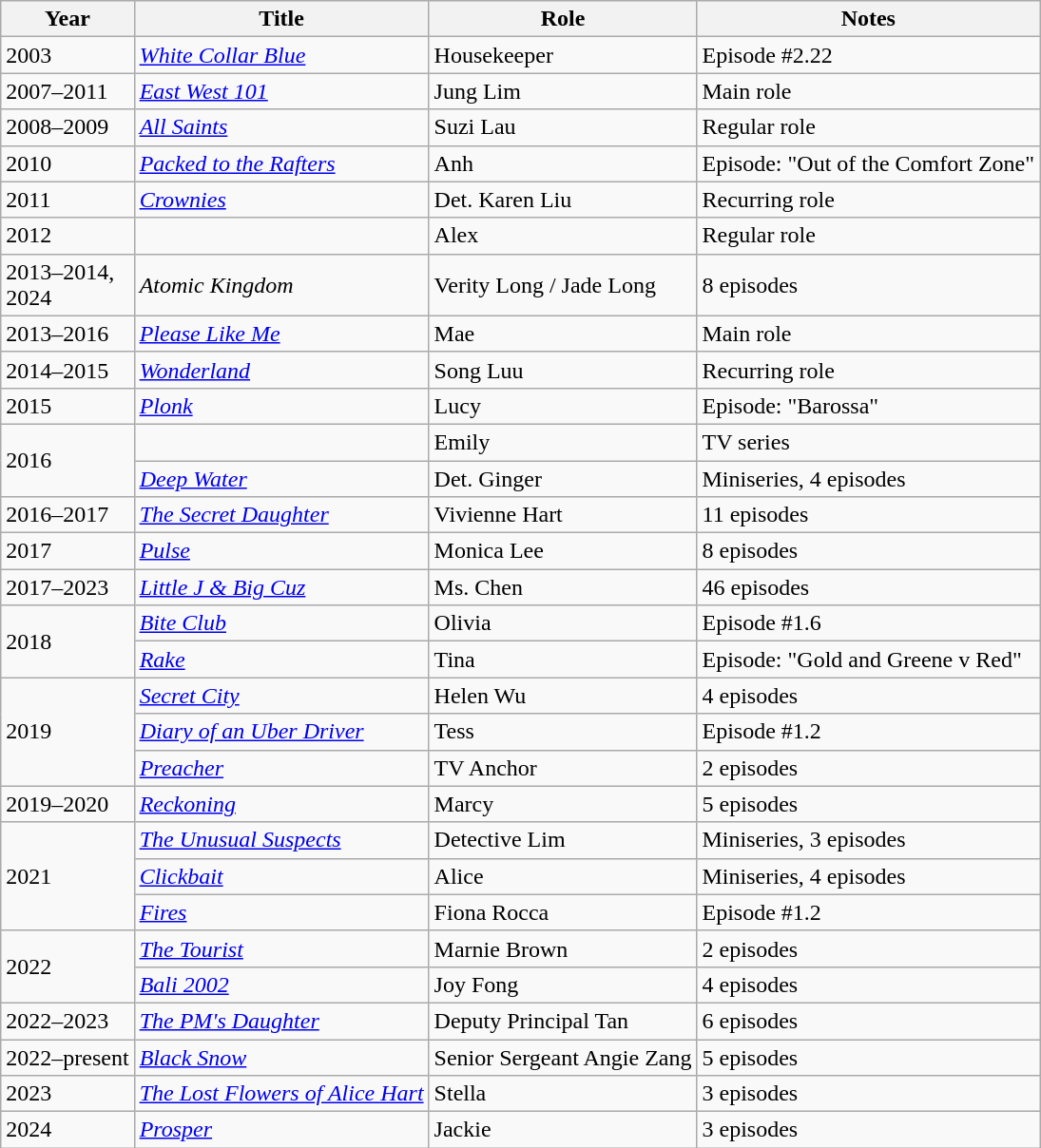<table class="wikitable sortable">
<tr>
<th>Year</th>
<th>Title</th>
<th>Role</th>
<th class="unsortable">Notes</th>
</tr>
<tr>
<td>2003</td>
<td><em><a href='#'>White Collar Blue</a></em></td>
<td>Housekeeper</td>
<td>Episode #2.22</td>
</tr>
<tr>
<td>2007–2011</td>
<td><em><a href='#'>East West 101</a></em></td>
<td>Jung Lim</td>
<td>Main role</td>
</tr>
<tr>
<td>2008–2009</td>
<td><em><a href='#'>All Saints</a></em></td>
<td>Suzi Lau</td>
<td>Regular role</td>
</tr>
<tr>
<td>2010</td>
<td><em><a href='#'>Packed to the Rafters</a></em></td>
<td>Anh</td>
<td>Episode: "Out of the Comfort Zone"</td>
</tr>
<tr>
<td>2011</td>
<td><em><a href='#'>Crownies</a></em></td>
<td>Det. Karen Liu</td>
<td>Recurring role</td>
</tr>
<tr>
<td>2012</td>
<td><em></em></td>
<td>Alex</td>
<td>Regular role</td>
</tr>
<tr>
<td>2013–2014,<br>2024</td>
<td><em>Atomic Kingdom</em></td>
<td>Verity Long / Jade Long</td>
<td>8 episodes</td>
</tr>
<tr>
<td>2013–2016</td>
<td><em><a href='#'>Please Like Me</a></em></td>
<td>Mae</td>
<td>Main role</td>
</tr>
<tr>
<td>2014–2015</td>
<td><em><a href='#'>Wonderland</a></em></td>
<td>Song Luu</td>
<td>Recurring role</td>
</tr>
<tr>
<td>2015</td>
<td><em><a href='#'>Plonk</a></em></td>
<td>Lucy</td>
<td>Episode: "Barossa"</td>
</tr>
<tr>
<td rowspan="2">2016</td>
<td><em></em></td>
<td>Emily</td>
<td>TV series</td>
</tr>
<tr>
<td><em><a href='#'>Deep Water</a></em></td>
<td>Det. Ginger</td>
<td>Miniseries, 4 episodes</td>
</tr>
<tr>
<td>2016–2017</td>
<td><em><a href='#'>The Secret Daughter</a></em></td>
<td>Vivienne Hart</td>
<td>11 episodes</td>
</tr>
<tr>
<td>2017</td>
<td><em><a href='#'>Pulse</a></em></td>
<td>Monica Lee</td>
<td>8 episodes</td>
</tr>
<tr>
<td>2017–2023</td>
<td><em><a href='#'>Little J & Big Cuz</a></em></td>
<td>Ms. Chen</td>
<td>46 episodes</td>
</tr>
<tr>
<td rowspan="2">2018</td>
<td><em><a href='#'>Bite Club</a></em></td>
<td>Olivia</td>
<td>Episode #1.6</td>
</tr>
<tr>
<td><em><a href='#'>Rake</a></em></td>
<td>Tina</td>
<td>Episode: "Gold and Greene v Red"</td>
</tr>
<tr>
<td rowspan="3">2019</td>
<td><em><a href='#'>Secret City</a></em></td>
<td>Helen Wu</td>
<td>4 episodes</td>
</tr>
<tr>
<td><em><a href='#'>Diary of an Uber Driver</a></em></td>
<td>Tess</td>
<td>Episode #1.2</td>
</tr>
<tr>
<td><em><a href='#'>Preacher</a></em></td>
<td>TV Anchor</td>
<td>2 episodes</td>
</tr>
<tr>
<td>2019–2020</td>
<td><em><a href='#'>Reckoning</a></em></td>
<td>Marcy</td>
<td>5 episodes</td>
</tr>
<tr>
<td rowspan="3">2021</td>
<td><em><a href='#'>The Unusual Suspects</a></em></td>
<td>Detective Lim</td>
<td>Miniseries, 3 episodes</td>
</tr>
<tr>
<td><em><a href='#'>Clickbait</a></em></td>
<td>Alice</td>
<td>Miniseries, 4 episodes</td>
</tr>
<tr>
<td><em><a href='#'>Fires</a></em></td>
<td>Fiona Rocca</td>
<td>Episode #1.2</td>
</tr>
<tr>
<td rowspan="2">2022</td>
<td><em><a href='#'>The Tourist</a></em></td>
<td>Marnie Brown</td>
<td>2 episodes</td>
</tr>
<tr>
<td><em><a href='#'>Bali 2002</a></em></td>
<td>Joy Fong</td>
<td>4 episodes</td>
</tr>
<tr>
<td>2022–2023</td>
<td><em><a href='#'>The PM's Daughter</a></em></td>
<td>Deputy Principal Tan</td>
<td>6 episodes</td>
</tr>
<tr>
<td>2022–present</td>
<td><em><a href='#'>Black Snow</a></em></td>
<td>Senior Sergeant Angie Zang</td>
<td>5 episodes</td>
</tr>
<tr>
<td>2023</td>
<td><em><a href='#'>The Lost Flowers of Alice Hart</a></em></td>
<td>Stella</td>
<td>3 episodes</td>
</tr>
<tr>
<td>2024</td>
<td><em><a href='#'>Prosper</a></em></td>
<td>Jackie</td>
<td>3 episodes</td>
</tr>
</table>
